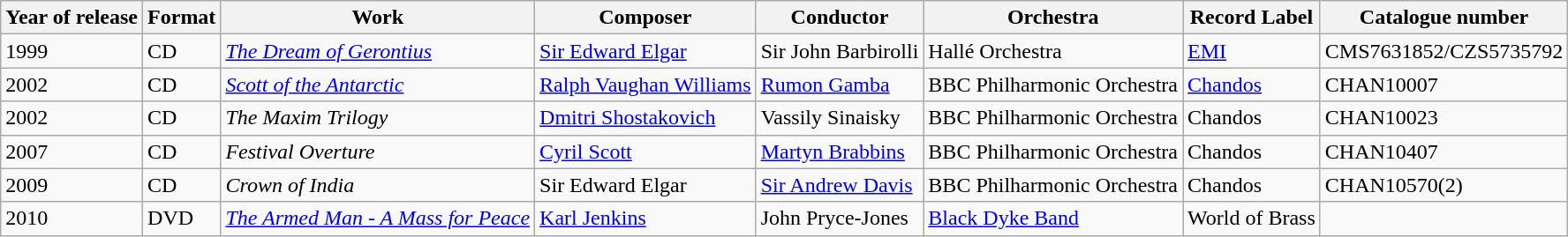<table class="wikitable" border="1">
<tr>
<th>Year of release</th>
<th>Format</th>
<th>Work</th>
<th>Composer</th>
<th>Conductor</th>
<th>Orchestra</th>
<th>Record Label</th>
<th>Catalogue number</th>
</tr>
<tr>
<td>1999</td>
<td>CD</td>
<td><em><a href='#'>The Dream of Gerontius</a></em></td>
<td><a href='#'>Sir Edward Elgar</a></td>
<td>Sir John Barbirolli</td>
<td>Hallé Orchestra</td>
<td><a href='#'>EMI</a></td>
<td>CMS7631852/CZS5735792</td>
</tr>
<tr>
<td>2002</td>
<td>CD</td>
<td><em><a href='#'>Scott of the Antarctic</a></em></td>
<td><a href='#'>Ralph Vaughan Williams</a></td>
<td><a href='#'>Rumon Gamba</a></td>
<td>BBC Philharmonic Orchestra</td>
<td><a href='#'>Chandos</a></td>
<td>CHAN10007</td>
</tr>
<tr>
<td>2002</td>
<td>CD</td>
<td><em>The Maxim Trilogy</em></td>
<td><a href='#'>Dmitri Shostakovich</a></td>
<td>Vassily Sinaisky</td>
<td>BBC Philharmonic Orchestra</td>
<td>Chandos</td>
<td>CHAN10023</td>
</tr>
<tr>
<td>2007</td>
<td>CD</td>
<td><em>Festival Overture</em></td>
<td><a href='#'>Cyril Scott</a></td>
<td><a href='#'>Martyn Brabbins</a></td>
<td>BBC Philharmonic Orchestra</td>
<td>Chandos</td>
<td>CHAN10407</td>
</tr>
<tr>
<td>2009</td>
<td>CD</td>
<td><em>Crown of India</em></td>
<td>Sir Edward Elgar</td>
<td><a href='#'>Sir Andrew Davis</a></td>
<td>BBC Philharmonic Orchestra</td>
<td>Chandos</td>
<td>CHAN10570(2)</td>
</tr>
<tr>
<td>2010</td>
<td>DVD</td>
<td><em><a href='#'>The Armed Man - A Mass for Peace</a></em></td>
<td><a href='#'>Karl Jenkins</a></td>
<td>John Pryce-Jones</td>
<td><a href='#'>Black Dyke Band</a></td>
<td>World of Brass</td>
<td></td>
</tr>
</table>
